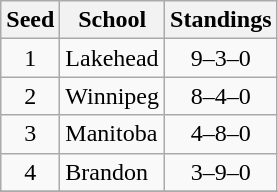<table class="wikitable">
<tr>
<th>Seed</th>
<th>School</th>
<th>Standings</th>
</tr>
<tr>
<td style="text-align:center">1</td>
<td>Lakehead</td>
<td style="text-align:center">9–3–0</td>
</tr>
<tr>
<td style="text-align:center">2</td>
<td>Winnipeg</td>
<td style="text-align:center">8–4–0</td>
</tr>
<tr>
<td style="text-align:center">3</td>
<td>Manitoba</td>
<td style="text-align:center">4–8–0</td>
</tr>
<tr>
<td style="text-align:center">4</td>
<td>Brandon</td>
<td style="text-align:center">3–9–0</td>
</tr>
<tr>
</tr>
</table>
